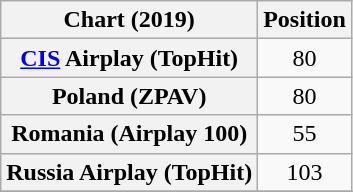<table class="wikitable sortable plainrowheaders" style="text-align:center">
<tr>
<th scope="col">Chart (2019)</th>
<th scope="col">Position</th>
</tr>
<tr>
<th scope="row"><a href='#'>CIS</a> Airplay (TopHit)</th>
<td>80</td>
</tr>
<tr>
<th scope="row">Poland (ZPAV)</th>
<td>80</td>
</tr>
<tr>
<th scope="row">Romania (Airplay 100)</th>
<td>55</td>
</tr>
<tr>
<th scope="row">Russia Airplay (TopHit)</th>
<td>103</td>
</tr>
<tr>
</tr>
</table>
